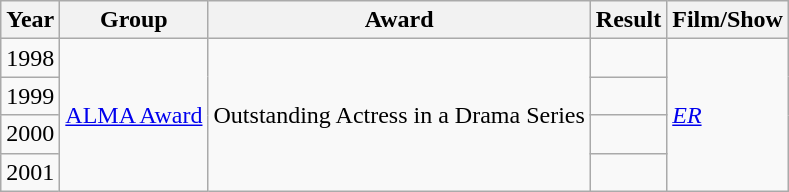<table class="wikitable">
<tr>
<th>Year</th>
<th>Group</th>
<th>Award</th>
<th>Result</th>
<th>Film/Show</th>
</tr>
<tr>
<td>1998</td>
<td rowspan="4"><a href='#'>ALMA Award</a></td>
<td rowspan="4">Outstanding Actress in a Drama Series</td>
<td></td>
<td rowspan="4"><em><a href='#'>ER</a></em></td>
</tr>
<tr>
<td>1999</td>
<td></td>
</tr>
<tr>
<td>2000</td>
<td></td>
</tr>
<tr>
<td>2001</td>
<td></td>
</tr>
</table>
